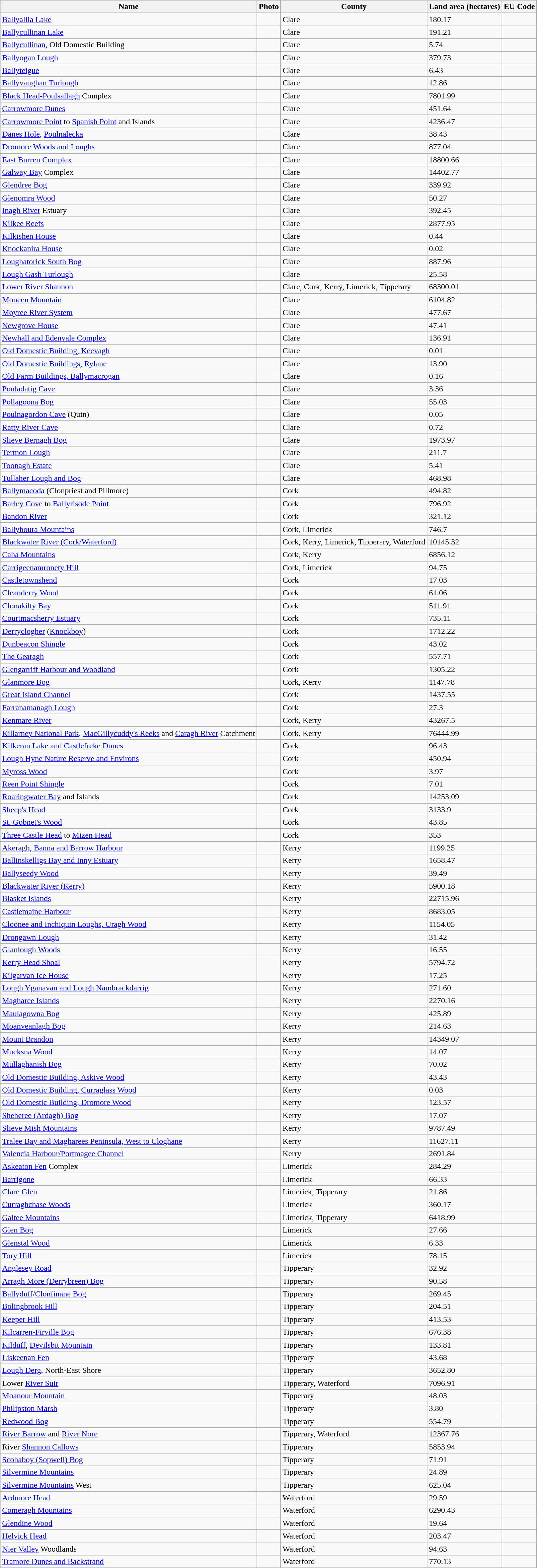<table class="wikitable sortable">
<tr>
<th>Name</th>
<th>Photo</th>
<th>County</th>
<th>Land area (hectares)</th>
<th>EU Code</th>
</tr>
<tr>
<td><a href='#'>Ballyallia Lake</a></td>
<td></td>
<td>Clare</td>
<td>180.17</td>
<td></td>
</tr>
<tr>
<td><a href='#'>Ballycullinan Lake</a></td>
<td></td>
<td>Clare</td>
<td>191.21</td>
<td></td>
</tr>
<tr>
<td><a href='#'>Ballycullinan</a>, Old Domestic Building</td>
<td></td>
<td>Clare</td>
<td>5.74</td>
<td></td>
</tr>
<tr>
<td><a href='#'>Ballyogan Lough</a></td>
<td></td>
<td>Clare</td>
<td>379.73</td>
<td></td>
</tr>
<tr>
<td><a href='#'>Ballyteigue</a></td>
<td></td>
<td>Clare</td>
<td>6.43</td>
<td></td>
</tr>
<tr>
<td><a href='#'>Ballyvaughan Turlough</a></td>
<td></td>
<td>Clare</td>
<td>12.86</td>
<td></td>
</tr>
<tr>
<td><a href='#'>Black Head-Poulsallagh</a> Complex</td>
<td></td>
<td>Clare</td>
<td>7801.99</td>
<td></td>
</tr>
<tr>
<td><a href='#'>Carrowmore Dunes</a></td>
<td></td>
<td>Clare</td>
<td>451.64</td>
<td></td>
</tr>
<tr>
<td><a href='#'>Carrowmore Point</a> to <a href='#'>Spanish Point</a> and Islands</td>
<td></td>
<td>Clare</td>
<td>4236.47</td>
<td></td>
</tr>
<tr>
<td><a href='#'>Danes Hole</a>, <a href='#'>Poulnalecka</a></td>
<td></td>
<td>Clare</td>
<td>38.43</td>
<td></td>
</tr>
<tr>
<td><a href='#'>Dromore Woods and Loughs</a></td>
<td></td>
<td>Clare</td>
<td>877.04</td>
<td></td>
</tr>
<tr>
<td><a href='#'>East Burren Complex</a></td>
<td></td>
<td>Clare</td>
<td>18800.66</td>
<td></td>
</tr>
<tr>
<td><a href='#'>Galway Bay</a> Complex</td>
<td></td>
<td>Clare</td>
<td>14402.77</td>
<td></td>
</tr>
<tr>
<td><a href='#'>Glendree Bog</a></td>
<td></td>
<td>Clare</td>
<td>339.92</td>
<td></td>
</tr>
<tr>
<td><a href='#'>Glenomra Wood</a></td>
<td></td>
<td>Clare</td>
<td>50.27</td>
<td></td>
</tr>
<tr>
<td><a href='#'>Inagh River</a> Estuary</td>
<td></td>
<td>Clare</td>
<td>392.45</td>
<td></td>
</tr>
<tr>
<td><a href='#'>Kilkee Reefs</a></td>
<td></td>
<td>Clare</td>
<td>2877.95</td>
<td></td>
</tr>
<tr>
<td><a href='#'>Kilkishen House</a></td>
<td></td>
<td>Clare</td>
<td>0.44</td>
<td></td>
</tr>
<tr>
<td><a href='#'>Knockanira House</a></td>
<td></td>
<td>Clare</td>
<td>0.02</td>
<td></td>
</tr>
<tr>
<td><a href='#'>Loughatorick South Bog</a></td>
<td></td>
<td>Clare</td>
<td>887.96</td>
<td></td>
</tr>
<tr>
<td><a href='#'>Lough Gash Turlough</a></td>
<td></td>
<td>Clare</td>
<td>25.58</td>
<td></td>
</tr>
<tr>
<td><a href='#'>Lower River Shannon</a></td>
<td></td>
<td>Clare, Cork, Kerry, Limerick, Tipperary</td>
<td>68300.01</td>
<td></td>
</tr>
<tr>
<td><a href='#'>Moneen Mountain</a></td>
<td></td>
<td>Clare</td>
<td>6104.82</td>
<td></td>
</tr>
<tr>
<td><a href='#'>Moyree River System</a></td>
<td></td>
<td>Clare</td>
<td>477.67</td>
<td></td>
</tr>
<tr>
<td><a href='#'>Newgrove House</a></td>
<td></td>
<td>Clare</td>
<td>47.41</td>
<td></td>
</tr>
<tr>
<td><a href='#'>Newhall and Edenvale Complex</a></td>
<td></td>
<td>Clare</td>
<td>136.91</td>
<td></td>
</tr>
<tr>
<td><a href='#'>Old Domestic Building, Keevagh</a></td>
<td></td>
<td>Clare</td>
<td>0.01</td>
<td></td>
</tr>
<tr>
<td><a href='#'>Old Domestic Buildings, Rylane</a></td>
<td></td>
<td>Clare</td>
<td>13.90</td>
<td></td>
</tr>
<tr>
<td><a href='#'>Old Farm Buildings, Ballymacrogan</a></td>
<td></td>
<td>Clare</td>
<td>0.16</td>
<td></td>
</tr>
<tr>
<td><a href='#'>Pouladatig Cave</a></td>
<td></td>
<td>Clare</td>
<td>3.36</td>
<td></td>
</tr>
<tr>
<td><a href='#'>Pollagoona Bog</a></td>
<td></td>
<td>Clare</td>
<td>55.03</td>
<td></td>
</tr>
<tr>
<td><a href='#'>Poulnagordon Cave</a> (Quin)</td>
<td></td>
<td>Clare</td>
<td>0.05</td>
<td></td>
</tr>
<tr>
<td><a href='#'>Ratty River Cave</a></td>
<td></td>
<td>Clare</td>
<td>0.72</td>
<td></td>
</tr>
<tr>
<td><a href='#'>Slieve Bernagh Bog</a></td>
<td></td>
<td>Clare</td>
<td>1973.97</td>
<td></td>
</tr>
<tr>
<td><a href='#'>Termon Lough</a></td>
<td></td>
<td>Clare</td>
<td>211.7</td>
<td></td>
</tr>
<tr>
<td><a href='#'>Toonagh Estate</a></td>
<td></td>
<td>Clare</td>
<td>5.41</td>
<td></td>
</tr>
<tr>
<td><a href='#'>Tullaher Lough and Bog</a></td>
<td></td>
<td>Clare</td>
<td>468.98</td>
<td></td>
</tr>
<tr>
<td><a href='#'>Ballymacoda</a> (Clonpriest and Pillmore)</td>
<td></td>
<td>Cork</td>
<td>494.82</td>
<td></td>
</tr>
<tr>
<td><a href='#'>Barley Cove</a> to <a href='#'>Ballyrisode Point</a></td>
<td></td>
<td>Cork</td>
<td>796.92</td>
<td></td>
</tr>
<tr>
<td><a href='#'>Bandon River</a></td>
<td></td>
<td>Cork</td>
<td>321.12</td>
<td></td>
</tr>
<tr>
<td><a href='#'>Ballyhoura Mountains</a></td>
<td></td>
<td>Cork, Limerick</td>
<td>746.7</td>
<td></td>
</tr>
<tr>
<td><a href='#'>Blackwater River (Cork/Waterford)</a></td>
<td></td>
<td>Cork, Kerry, Limerick, Tipperary, Waterford</td>
<td>10145.32</td>
<td></td>
</tr>
<tr>
<td><a href='#'>Caha Mountains</a></td>
<td></td>
<td>Cork, Kerry</td>
<td>6856.12</td>
<td></td>
</tr>
<tr>
<td><a href='#'>Carrigeenamronety Hill</a></td>
<td></td>
<td>Cork, Limerick</td>
<td>94.75</td>
<td></td>
</tr>
<tr>
<td><a href='#'>Castletownshend</a></td>
<td></td>
<td>Cork</td>
<td>17.03</td>
<td></td>
</tr>
<tr>
<td><a href='#'>Cleanderry Wood</a></td>
<td></td>
<td>Cork</td>
<td>61.06</td>
<td></td>
</tr>
<tr>
<td><a href='#'>Clonakilty Bay</a></td>
<td></td>
<td>Cork</td>
<td>511.91</td>
<td></td>
</tr>
<tr>
<td><a href='#'>Courtmacsherry Estuary</a></td>
<td></td>
<td>Cork</td>
<td>735.11</td>
<td></td>
</tr>
<tr>
<td><a href='#'>Derryclogher</a> (<a href='#'>Knockboy</a>)</td>
<td></td>
<td>Cork</td>
<td>1712.22</td>
<td></td>
</tr>
<tr>
<td><a href='#'>Dunbeacon Shingle</a></td>
<td></td>
<td>Cork</td>
<td>43.02</td>
<td></td>
</tr>
<tr>
<td><a href='#'>The Gearagh</a></td>
<td></td>
<td>Cork</td>
<td>557.71</td>
<td></td>
</tr>
<tr>
<td><a href='#'>Glengarriff Harbour and Woodland</a></td>
<td></td>
<td>Cork</td>
<td>1305.22</td>
<td></td>
</tr>
<tr>
<td><a href='#'>Glanmore Bog</a></td>
<td></td>
<td>Cork, Kerry</td>
<td>1147.78</td>
<td></td>
</tr>
<tr>
<td><a href='#'>Great Island Channel</a></td>
<td></td>
<td>Cork</td>
<td>1437.55</td>
<td></td>
</tr>
<tr>
<td><a href='#'>Farranamanagh Lough</a></td>
<td></td>
<td>Cork</td>
<td>27.3</td>
<td></td>
</tr>
<tr>
<td><a href='#'>Kenmare River</a></td>
<td></td>
<td>Cork, Kerry</td>
<td>43267.5</td>
<td></td>
</tr>
<tr>
<td><a href='#'>Killarney National Park</a>, <a href='#'>MacGillycuddy's Reeks</a> and <a href='#'>Caragh River</a> Catchment</td>
<td></td>
<td>Cork, Kerry</td>
<td>76444.99</td>
<td></td>
</tr>
<tr>
<td><a href='#'>Kilkeran Lake and Castlefreke Dunes</a></td>
<td></td>
<td>Cork</td>
<td>96.43</td>
<td></td>
</tr>
<tr>
<td><a href='#'>Lough Hyne Nature Reserve and Environs</a></td>
<td></td>
<td>Cork</td>
<td>450.94</td>
<td></td>
</tr>
<tr>
<td><a href='#'>Myross Wood</a></td>
<td></td>
<td>Cork</td>
<td>3.97</td>
<td></td>
</tr>
<tr>
<td><a href='#'>Reen Point Shingle</a></td>
<td></td>
<td>Cork</td>
<td>7.01</td>
<td></td>
</tr>
<tr>
<td><a href='#'>Roaringwater Bay</a> and Islands</td>
<td></td>
<td>Cork</td>
<td>14253.09</td>
<td></td>
</tr>
<tr>
<td><a href='#'>Sheep's Head</a></td>
<td></td>
<td>Cork</td>
<td>3133.9</td>
<td></td>
</tr>
<tr>
<td><a href='#'>St. Gobnet's Wood</a></td>
<td></td>
<td>Cork</td>
<td>43.85</td>
<td></td>
</tr>
<tr>
<td><a href='#'>Three Castle Head</a> to <a href='#'>Mizen Head</a></td>
<td></td>
<td>Cork</td>
<td>353</td>
<td></td>
</tr>
<tr>
<td><a href='#'>Akeragh, Banna and Barrow Harbour</a></td>
<td></td>
<td>Kerry</td>
<td>1199.25</td>
<td></td>
</tr>
<tr>
<td><a href='#'>Ballinskelligs Bay and Inny Estuary</a></td>
<td></td>
<td>Kerry</td>
<td>1658.47</td>
<td></td>
</tr>
<tr>
<td><a href='#'>Ballyseedy Wood</a></td>
<td></td>
<td>Kerry</td>
<td>39.49</td>
<td></td>
</tr>
<tr>
<td><a href='#'>Blackwater River (Kerry)</a></td>
<td></td>
<td>Kerry</td>
<td>5900.18</td>
<td></td>
</tr>
<tr>
<td><a href='#'>Blasket Islands</a></td>
<td></td>
<td>Kerry</td>
<td>22715.96</td>
<td></td>
</tr>
<tr>
<td><a href='#'>Castlemaine Harbour</a></td>
<td></td>
<td>Kerry</td>
<td>8683.05</td>
<td></td>
</tr>
<tr>
<td><a href='#'>Cloonee and Inchiquin Loughs, Uragh Wood</a></td>
<td></td>
<td>Kerry</td>
<td>1154.05</td>
<td></td>
</tr>
<tr>
<td><a href='#'>Drongawn Lough</a></td>
<td></td>
<td>Kerry</td>
<td>31.42</td>
<td></td>
</tr>
<tr>
<td><a href='#'>Glanlough Woods</a></td>
<td></td>
<td>Kerry</td>
<td>16.55</td>
<td></td>
</tr>
<tr>
<td><a href='#'>Kerry Head Shoal</a></td>
<td></td>
<td>Kerry</td>
<td>5794.72</td>
<td></td>
</tr>
<tr>
<td><a href='#'>Kilgarvan Ice House</a></td>
<td></td>
<td>Kerry</td>
<td>17.25</td>
<td></td>
</tr>
<tr>
<td><a href='#'>Lough Yganavan and Lough Nambrackdarrig</a></td>
<td></td>
<td>Kerry</td>
<td>271.60</td>
<td></td>
</tr>
<tr>
<td><a href='#'>Magharee Islands</a></td>
<td></td>
<td>Kerry</td>
<td>2270.16</td>
<td></td>
</tr>
<tr>
<td><a href='#'>Maulagowna Bog</a></td>
<td></td>
<td>Kerry</td>
<td>425.89</td>
<td></td>
</tr>
<tr>
<td><a href='#'>Moanveanlagh Bog</a></td>
<td></td>
<td>Kerry</td>
<td>214.63</td>
<td></td>
</tr>
<tr>
<td><a href='#'>Mount Brandon</a></td>
<td></td>
<td>Kerry</td>
<td>14349.07</td>
<td></td>
</tr>
<tr>
<td><a href='#'>Mucksna Wood</a></td>
<td></td>
<td>Kerry</td>
<td>14.07</td>
<td></td>
</tr>
<tr>
<td><a href='#'>Mullaghanish Bog</a></td>
<td></td>
<td>Kerry</td>
<td>70.02</td>
<td></td>
</tr>
<tr>
<td><a href='#'>Old Domestic Building, Askive Wood</a></td>
<td></td>
<td>Kerry</td>
<td>43.43</td>
<td></td>
</tr>
<tr>
<td><a href='#'>Old Domestic Building, Curraglass Wood</a></td>
<td></td>
<td>Kerry</td>
<td>0.03</td>
<td></td>
</tr>
<tr>
<td><a href='#'>Old Domestic Building, Dromore Wood</a></td>
<td></td>
<td>Kerry</td>
<td>123.57</td>
<td></td>
</tr>
<tr>
<td><a href='#'>Sheheree (Ardagh) Bog</a></td>
<td></td>
<td>Kerry</td>
<td>17.07</td>
<td></td>
</tr>
<tr>
<td><a href='#'>Slieve Mish Mountains</a></td>
<td></td>
<td>Kerry</td>
<td>9787.49</td>
<td></td>
</tr>
<tr>
<td><a href='#'>Tralee Bay and Magharees Peninsula, West to Cloghane</a></td>
<td></td>
<td>Kerry</td>
<td>11627.11</td>
<td></td>
</tr>
<tr>
<td><a href='#'>Valencia Harbour/Portmagee Channel</a></td>
<td></td>
<td>Kerry</td>
<td>2691.84</td>
<td></td>
</tr>
<tr>
<td><a href='#'>Askeaton Fen</a> Complex</td>
<td></td>
<td>Limerick</td>
<td>284.29</td>
<td></td>
</tr>
<tr>
<td><a href='#'>Barrigone</a></td>
<td></td>
<td>Limerick</td>
<td>66.33</td>
<td></td>
</tr>
<tr>
<td><a href='#'>Clare Glen</a></td>
<td></td>
<td>Limerick, Tipperary</td>
<td>21.86</td>
<td></td>
</tr>
<tr>
<td><a href='#'>Curraghchase Woods</a></td>
<td></td>
<td>Limerick</td>
<td>360.17</td>
<td></td>
</tr>
<tr>
<td><a href='#'>Galtee Mountains</a></td>
<td></td>
<td>Limerick, Tipperary</td>
<td>6418.99</td>
<td></td>
</tr>
<tr>
<td><a href='#'>Glen Bog</a></td>
<td></td>
<td>Limerick</td>
<td>27.66</td>
<td></td>
</tr>
<tr>
<td><a href='#'>Glenstal Wood</a></td>
<td></td>
<td>Limerick</td>
<td>6.33</td>
<td></td>
</tr>
<tr>
<td><a href='#'>Tory Hill</a></td>
<td></td>
<td>Limerick</td>
<td>78.15</td>
<td></td>
</tr>
<tr>
<td><a href='#'>Anglesey Road</a></td>
<td></td>
<td>Tipperary</td>
<td>32.92</td>
<td></td>
</tr>
<tr>
<td><a href='#'>Arragh More (Derrybreen) Bog</a></td>
<td></td>
<td>Tipperary</td>
<td>90.58</td>
<td></td>
</tr>
<tr>
<td><a href='#'>Ballyduff</a>/<a href='#'>Clonfinane Bog</a></td>
<td></td>
<td>Tipperary</td>
<td>269.45</td>
<td></td>
</tr>
<tr>
<td><a href='#'>Bolingbrook Hill</a></td>
<td></td>
<td>Tipperary</td>
<td>204.51</td>
<td></td>
</tr>
<tr>
<td><a href='#'>Keeper Hill</a></td>
<td></td>
<td>Tipperary</td>
<td>413.53</td>
<td></td>
</tr>
<tr>
<td><a href='#'>Kilcarren-Firville Bog</a></td>
<td></td>
<td>Tipperary</td>
<td>676.38</td>
<td></td>
</tr>
<tr>
<td><a href='#'>Kilduff</a>, <a href='#'>Devilsbit Mountain</a></td>
<td></td>
<td>Tipperary</td>
<td>133.81</td>
<td></td>
</tr>
<tr>
<td><a href='#'>Liskeenan Fen</a></td>
<td></td>
<td>Tipperary</td>
<td>43.68</td>
<td></td>
</tr>
<tr>
<td><a href='#'>Lough Derg</a>, North-East Shore</td>
<td></td>
<td>Tipperary</td>
<td>3652.80</td>
<td></td>
</tr>
<tr>
<td>Lower <a href='#'>River Suir</a></td>
<td></td>
<td>Tipperary, Waterford</td>
<td>7096.91</td>
<td></td>
</tr>
<tr>
<td><a href='#'>Moanour Mountain</a></td>
<td></td>
<td>Tipperary</td>
<td>48.03</td>
<td></td>
</tr>
<tr>
<td><a href='#'>Philipston Marsh</a></td>
<td></td>
<td>Tipperary</td>
<td>3.80</td>
<td></td>
</tr>
<tr>
<td><a href='#'>Redwood Bog</a></td>
<td></td>
<td>Tipperary</td>
<td>554.79</td>
<td></td>
</tr>
<tr>
<td><a href='#'>River Barrow</a> and <a href='#'>River Nore</a></td>
<td></td>
<td>Tipperary, Waterford</td>
<td>12367.76</td>
<td></td>
</tr>
<tr>
<td>River <a href='#'>Shannon Callows</a></td>
<td></td>
<td>Tipperary</td>
<td>5853.94</td>
<td></td>
</tr>
<tr>
<td><a href='#'>Scohaboy (Sopwell) Bog</a></td>
<td></td>
<td>Tipperary</td>
<td>71.91</td>
<td></td>
</tr>
<tr>
<td><a href='#'>Silvermine Mountains</a></td>
<td></td>
<td>Tipperary</td>
<td>24.89</td>
<td></td>
</tr>
<tr>
<td><a href='#'>Silvermine Mountains</a> West</td>
<td></td>
<td>Tipperary</td>
<td>625.04</td>
<td></td>
</tr>
<tr>
<td><a href='#'>Ardmore Head</a></td>
<td></td>
<td>Waterford</td>
<td>29.59</td>
<td></td>
</tr>
<tr>
<td><a href='#'>Comeragh Mountains</a></td>
<td></td>
<td>Waterford</td>
<td>6290.43</td>
<td></td>
</tr>
<tr>
<td><a href='#'>Glendine Wood</a></td>
<td></td>
<td>Waterford</td>
<td>19.64</td>
<td></td>
</tr>
<tr>
<td><a href='#'>Helvick Head</a></td>
<td></td>
<td>Waterford</td>
<td>203.47</td>
<td></td>
</tr>
<tr>
<td><a href='#'>Nier Valley</a> Woodlands</td>
<td></td>
<td>Waterford</td>
<td>94.63</td>
<td></td>
</tr>
<tr>
<td><a href='#'>Tramore Dunes and Backstrand</a></td>
<td></td>
<td>Waterford</td>
<td>770.13</td>
<td></td>
</tr>
</table>
